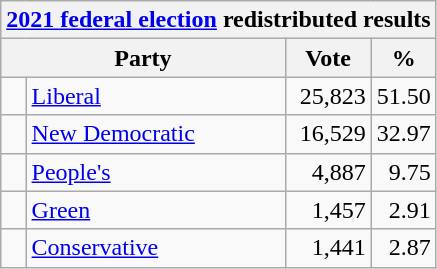<table class="wikitable">
<tr>
<th colspan="4"><a href='#'>2021 federal election</a> redistributed results</th>
</tr>
<tr>
<th bgcolor="#DDDDFF" width="130px" colspan="2">Party</th>
<th bgcolor="#DDDDFF" width="50px">Vote</th>
<th bgcolor="#DDDDFF" width="30px">%</th>
</tr>
<tr>
<td> </td>
<td><a href='#'>Liberal</a></td>
<td align=right>25,823</td>
<td align=right>51.50</td>
</tr>
<tr>
<td> </td>
<td><a href='#'>New Democratic</a></td>
<td align=right>16,529</td>
<td align=right>32.97</td>
</tr>
<tr>
<td> </td>
<td><a href='#'>People's</a></td>
<td align=right>4,887</td>
<td align=right>9.75</td>
</tr>
<tr>
<td> </td>
<td><a href='#'>Green</a></td>
<td align=right>1,457</td>
<td align=right>2.91</td>
</tr>
<tr>
<td> </td>
<td><a href='#'>Conservative</a></td>
<td align=right>1,441</td>
<td align=right>2.87</td>
</tr>
</table>
